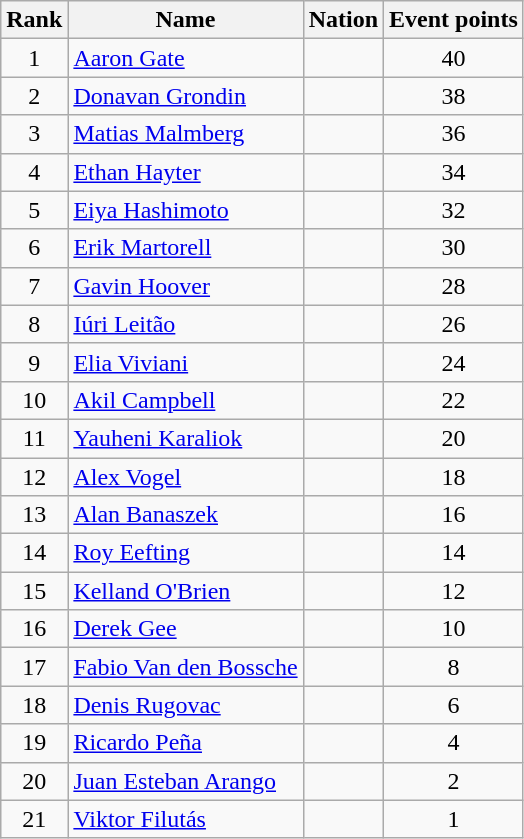<table class="wikitable sortable" style="text-align:center">
<tr>
<th>Rank</th>
<th>Name</th>
<th>Nation</th>
<th>Event points</th>
</tr>
<tr>
<td>1</td>
<td align=left><a href='#'>Aaron Gate</a></td>
<td align=left></td>
<td>40</td>
</tr>
<tr>
<td>2</td>
<td align=left><a href='#'>Donavan Grondin</a></td>
<td align=left></td>
<td>38</td>
</tr>
<tr>
<td>3</td>
<td align=left><a href='#'>Matias Malmberg</a></td>
<td align=left></td>
<td>36</td>
</tr>
<tr>
<td>4</td>
<td align=left><a href='#'>Ethan Hayter</a></td>
<td align=left></td>
<td>34</td>
</tr>
<tr>
<td>5</td>
<td align=left><a href='#'>Eiya Hashimoto</a></td>
<td align=left></td>
<td>32</td>
</tr>
<tr>
<td>6</td>
<td align=left><a href='#'>Erik Martorell</a></td>
<td align=left></td>
<td>30</td>
</tr>
<tr>
<td>7</td>
<td align=left><a href='#'>Gavin Hoover</a></td>
<td align=left></td>
<td>28</td>
</tr>
<tr>
<td>8</td>
<td align=left><a href='#'>Iúri Leitão</a></td>
<td align=left></td>
<td>26</td>
</tr>
<tr>
<td>9</td>
<td align=left><a href='#'>Elia Viviani</a></td>
<td align=left></td>
<td>24</td>
</tr>
<tr>
<td>10</td>
<td align=left><a href='#'>Akil Campbell</a></td>
<td align=left></td>
<td>22</td>
</tr>
<tr>
<td>11</td>
<td align=left><a href='#'>Yauheni Karaliok</a></td>
<td align=left></td>
<td>20</td>
</tr>
<tr>
<td>12</td>
<td align=left><a href='#'>Alex Vogel</a></td>
<td align=left></td>
<td>18</td>
</tr>
<tr>
<td>13</td>
<td align=left><a href='#'>Alan Banaszek</a></td>
<td align=left></td>
<td>16</td>
</tr>
<tr>
<td>14</td>
<td align=left><a href='#'>Roy Eefting</a></td>
<td align=left></td>
<td>14</td>
</tr>
<tr>
<td>15</td>
<td align=left><a href='#'>Kelland O'Brien</a></td>
<td align=left></td>
<td>12</td>
</tr>
<tr>
<td>16</td>
<td align=left><a href='#'>Derek Gee</a></td>
<td align=left></td>
<td>10</td>
</tr>
<tr>
<td>17</td>
<td align=left><a href='#'>Fabio Van den Bossche</a></td>
<td align=left></td>
<td>8</td>
</tr>
<tr>
<td>18</td>
<td align=left><a href='#'>Denis Rugovac</a></td>
<td align=left></td>
<td>6</td>
</tr>
<tr>
<td>19</td>
<td align=left><a href='#'>Ricardo Peña</a></td>
<td align=left></td>
<td>4</td>
</tr>
<tr>
<td>20</td>
<td align=left><a href='#'>Juan Esteban Arango</a></td>
<td align=left></td>
<td>2</td>
</tr>
<tr>
<td>21</td>
<td align=left><a href='#'>Viktor Filutás</a></td>
<td align=left></td>
<td>1</td>
</tr>
</table>
